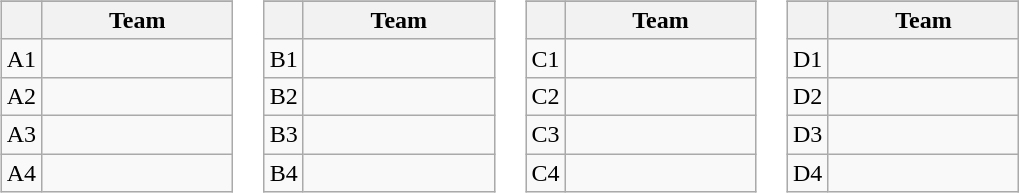<table>
<tr valign=top>
<td><br><table class="wikitable">
<tr>
</tr>
<tr>
<th></th>
<th width=120>Team</th>
</tr>
<tr>
<td align=center>A1</td>
<td></td>
</tr>
<tr>
<td align=center>A2</td>
<td></td>
</tr>
<tr>
<td align=center>A3</td>
<td></td>
</tr>
<tr>
<td align=center>A4</td>
<td><em></em></td>
</tr>
</table>
</td>
<td><br><table class="wikitable">
<tr>
</tr>
<tr>
<th></th>
<th width=120>Team</th>
</tr>
<tr>
<td align=center>B1</td>
<td></td>
</tr>
<tr>
<td align=center>B2</td>
<td></td>
</tr>
<tr>
<td align=center>B3</td>
<td></td>
</tr>
<tr>
<td align=center>B4</td>
<td><em></em></td>
</tr>
</table>
</td>
<td><br><table class="wikitable">
<tr>
</tr>
<tr>
<th></th>
<th width=120>Team</th>
</tr>
<tr>
<td align=center>C1</td>
<td></td>
</tr>
<tr>
<td align=center>C2</td>
<td></td>
</tr>
<tr>
<td align=center>C3</td>
<td></td>
</tr>
<tr>
<td align=center>C4</td>
<td><em></em></td>
</tr>
</table>
</td>
<td><br><table class="wikitable">
<tr>
</tr>
<tr>
<th></th>
<th width=120>Team</th>
</tr>
<tr>
<td align=center>D1</td>
<td></td>
</tr>
<tr>
<td align=center>D2</td>
<td></td>
</tr>
<tr>
<td align=center>D3</td>
<td></td>
</tr>
<tr>
<td align=center>D4</td>
<td></td>
</tr>
</table>
</td>
</tr>
</table>
